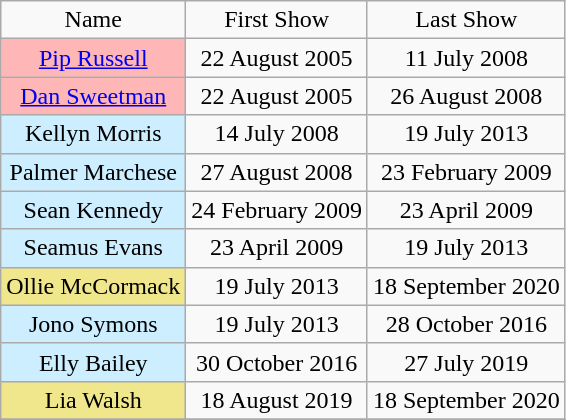<table class="wikitable" style="text-align:center">
<tr>
<td>Name</td>
<td>First Show</td>
<td>Last Show</td>
</tr>
<tr>
<td style="background:#FFB6B6"><a href='#'>Pip Russell</a></td>
<td>22 August 2005</td>
<td>11 July 2008</td>
</tr>
<tr>
<td style="background:#FFB6B6;"><a href='#'>Dan Sweetman</a></td>
<td>22 August 2005</td>
<td>26 August 2008</td>
</tr>
<tr>
<td style="background:#cef;">Kellyn Morris</td>
<td>14 July 2008</td>
<td>19 July 2013</td>
</tr>
<tr>
<td style="background:#cef;">Palmer Marchese</td>
<td>27 August 2008</td>
<td>23 February 2009</td>
</tr>
<tr>
<td style="background:#cef;">Sean Kennedy</td>
<td>24 February 2009</td>
<td>23 April 2009</td>
</tr>
<tr>
<td style="background:#cef;">Seamus Evans</td>
<td>23 April 2009</td>
<td>19 July 2013</td>
</tr>
<tr>
<td style="background:#F0E68C;">Ollie McCormack</td>
<td>19 July 2013</td>
<td>18 September 2020</td>
</tr>
<tr>
<td style="background:#cef;">Jono Symons</td>
<td>19 July 2013</td>
<td>28 October 2016</td>
</tr>
<tr>
<td style="background:#cef;">Elly Bailey</td>
<td>30 October 2016</td>
<td>27 July 2019</td>
</tr>
<tr>
<td style="background:#F0E68C;">Lia Walsh</td>
<td>18 August 2019</td>
<td>18 September 2020</td>
</tr>
<tr>
</tr>
</table>
